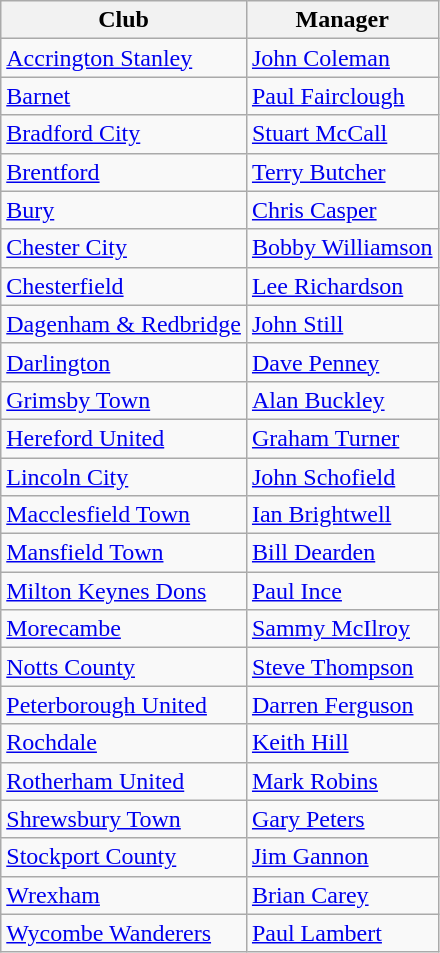<table class="wikitable sortable" align-text:left;>
<tr>
<th>Club</th>
<th>Manager</th>
</tr>
<tr>
<td><a href='#'>Accrington Stanley</a></td>
<td><a href='#'>John Coleman</a></td>
</tr>
<tr>
<td><a href='#'>Barnet</a></td>
<td><a href='#'>Paul Fairclough</a></td>
</tr>
<tr>
<td><a href='#'>Bradford City</a></td>
<td><a href='#'>Stuart McCall</a></td>
</tr>
<tr>
<td><a href='#'>Brentford</a></td>
<td><a href='#'>Terry Butcher</a></td>
</tr>
<tr>
<td><a href='#'>Bury</a></td>
<td><a href='#'>Chris Casper</a></td>
</tr>
<tr>
<td><a href='#'>Chester City</a></td>
<td><a href='#'>Bobby Williamson</a></td>
</tr>
<tr>
<td><a href='#'>Chesterfield</a></td>
<td><a href='#'>Lee Richardson</a></td>
</tr>
<tr>
<td><a href='#'>Dagenham & Redbridge</a></td>
<td><a href='#'>John Still</a></td>
</tr>
<tr>
<td><a href='#'>Darlington</a></td>
<td><a href='#'>Dave Penney</a></td>
</tr>
<tr>
<td><a href='#'>Grimsby Town</a></td>
<td><a href='#'>Alan Buckley</a></td>
</tr>
<tr>
<td><a href='#'>Hereford United</a></td>
<td><a href='#'>Graham Turner</a></td>
</tr>
<tr>
<td><a href='#'>Lincoln City</a></td>
<td><a href='#'>John Schofield</a></td>
</tr>
<tr>
<td><a href='#'>Macclesfield Town</a></td>
<td><a href='#'>Ian Brightwell</a></td>
</tr>
<tr>
<td><a href='#'>Mansfield Town</a></td>
<td><a href='#'>Bill Dearden</a></td>
</tr>
<tr>
<td><a href='#'>Milton Keynes Dons</a></td>
<td><a href='#'>Paul Ince</a></td>
</tr>
<tr>
<td><a href='#'>Morecambe</a></td>
<td><a href='#'>Sammy McIlroy</a></td>
</tr>
<tr>
<td><a href='#'>Notts County</a></td>
<td><a href='#'>Steve Thompson</a></td>
</tr>
<tr>
<td><a href='#'>Peterborough United</a></td>
<td><a href='#'>Darren Ferguson</a></td>
</tr>
<tr>
<td><a href='#'>Rochdale</a></td>
<td><a href='#'>Keith Hill</a></td>
</tr>
<tr>
<td><a href='#'>Rotherham United</a></td>
<td><a href='#'>Mark Robins</a></td>
</tr>
<tr>
<td><a href='#'>Shrewsbury Town</a></td>
<td><a href='#'>Gary Peters</a></td>
</tr>
<tr>
<td><a href='#'>Stockport County</a></td>
<td><a href='#'>Jim Gannon</a></td>
</tr>
<tr>
<td><a href='#'>Wrexham</a></td>
<td><a href='#'>Brian Carey</a></td>
</tr>
<tr>
<td><a href='#'>Wycombe Wanderers</a></td>
<td><a href='#'>Paul Lambert</a></td>
</tr>
</table>
